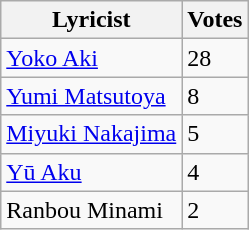<table class="wikitable">
<tr>
<th>Lyricist</th>
<th>Votes</th>
</tr>
<tr>
<td><a href='#'>Yoko Aki</a></td>
<td>28</td>
</tr>
<tr>
<td><a href='#'>Yumi Matsutoya</a></td>
<td>8</td>
</tr>
<tr>
<td><a href='#'>Miyuki Nakajima</a></td>
<td>5</td>
</tr>
<tr>
<td><a href='#'>Yū Aku</a></td>
<td>4</td>
</tr>
<tr>
<td>Ranbou Minami</td>
<td>2</td>
</tr>
</table>
